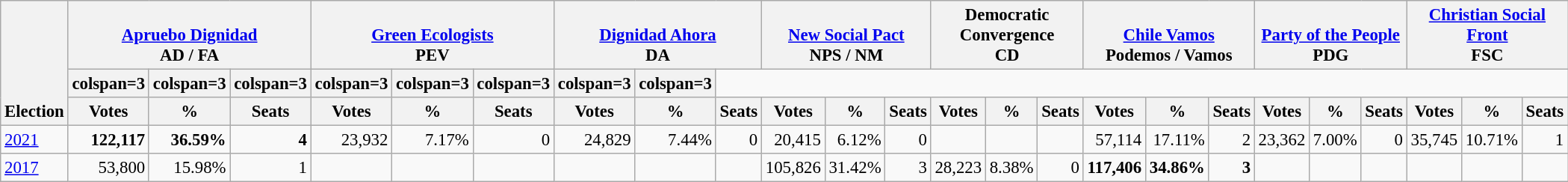<table class="wikitable" border="1" style="font-size:95%; text-align:right;">
<tr>
<th style="text-align:left;" valign=bottom rowspan=3>Election</th>
<th valign=bottom colspan=3><a href='#'>Apruebo Dignidad</a><br>AD / FA</th>
<th valign=bottom colspan=3><a href='#'>Green Ecologists</a><br>PEV</th>
<th valign=bottom colspan=3><a href='#'>Dignidad Ahora</a><br>DA</th>
<th valign=bottom colspan=3><a href='#'>New Social Pact</a><br>NPS / NM</th>
<th valign=bottom colspan=3>Democratic<br>Convergence<br>CD</th>
<th valign=bottom colspan=3><a href='#'>Chile Vamos</a><br>Podemos / Vamos</th>
<th valign=bottom colspan=3><a href='#'>Party of the People</a><br>PDG</th>
<th valign=bottom colspan=3><a href='#'>Christian Social Front</a><br>FSC</th>
</tr>
<tr>
<th>colspan=3 </th>
<th>colspan=3 </th>
<th>colspan=3 </th>
<th>colspan=3 </th>
<th>colspan=3 </th>
<th>colspan=3 </th>
<th>colspan=3 </th>
<th>colspan=3 </th>
</tr>
<tr>
<th>Votes</th>
<th>%</th>
<th>Seats</th>
<th>Votes</th>
<th>%</th>
<th>Seats</th>
<th>Votes</th>
<th>%</th>
<th>Seats</th>
<th>Votes</th>
<th>%</th>
<th>Seats</th>
<th>Votes</th>
<th>%</th>
<th>Seats</th>
<th>Votes</th>
<th>%</th>
<th>Seats</th>
<th>Votes</th>
<th>%</th>
<th>Seats</th>
<th>Votes</th>
<th>%</th>
<th>Seats</th>
</tr>
<tr>
<td align=left><a href='#'>2021</a></td>
<td><strong>122,117</strong></td>
<td><strong>36.59%</strong></td>
<td><strong>4</strong></td>
<td>23,932</td>
<td>7.17%</td>
<td>0</td>
<td>24,829</td>
<td>7.44%</td>
<td>0</td>
<td>20,415</td>
<td>6.12%</td>
<td>0</td>
<td></td>
<td></td>
<td></td>
<td>57,114</td>
<td>17.11%</td>
<td>2</td>
<td>23,362</td>
<td>7.00%</td>
<td>0</td>
<td>35,745</td>
<td>10.71%</td>
<td>1</td>
</tr>
<tr>
<td align=left><a href='#'>2017</a></td>
<td>53,800</td>
<td>15.98%</td>
<td>1</td>
<td></td>
<td></td>
<td></td>
<td></td>
<td></td>
<td></td>
<td>105,826</td>
<td>31.42%</td>
<td>3</td>
<td>28,223</td>
<td>8.38%</td>
<td>0</td>
<td><strong>117,406</strong></td>
<td><strong>34.86%</strong></td>
<td><strong>3</strong></td>
<td></td>
<td></td>
<td></td>
<td></td>
<td></td>
<td></td>
</tr>
</table>
